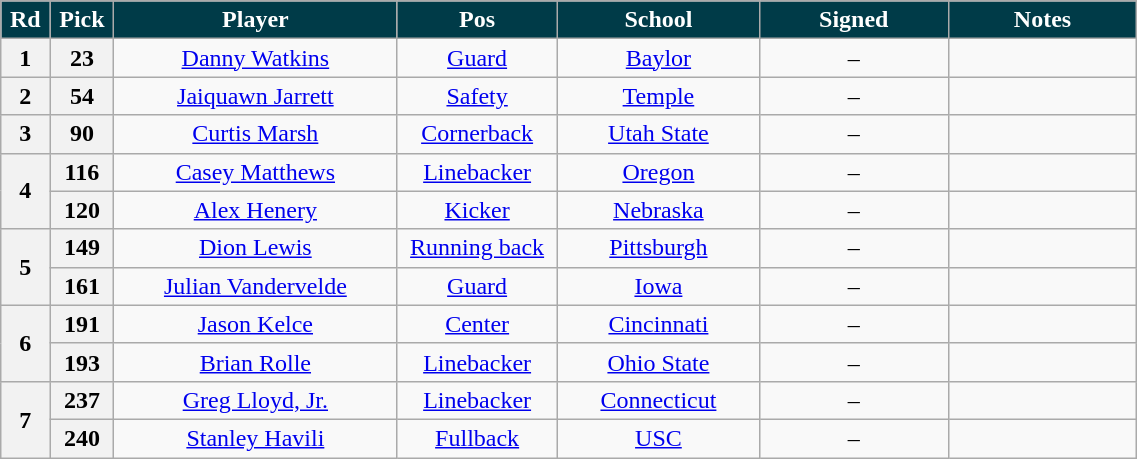<table class="wikitable sortable sortable" style="width:60%; text-align: center;">
<tr>
<th style="background:#003b48; color:white; width:1%;">Rd</th>
<th ! style="width:1%; background:#003b48; color:white;">Pick</th>
<th ! style="width:15%; background:#003b48; color:white;">Player</th>
<th ! style="width:5%; background:#003b48; color:white;">Pos</th>
<th ! style="width:10%; background:#003b48; color:white;">School</th>
<th ! style="width:10%; background:#003b48; color:white;">Signed</th>
<th ! style="width:10%; background:#003b48; color:white;">Notes</th>
</tr>
<tr>
<th>1</th>
<th>23</th>
<td><a href='#'>Danny Watkins</a></td>
<td><a href='#'>Guard</a></td>
<td><a href='#'>Baylor</a></td>
<td style="text-align:center;">–</td>
<td></td>
</tr>
<tr>
<th>2</th>
<th>54</th>
<td><a href='#'>Jaiquawn Jarrett</a></td>
<td><a href='#'>Safety</a></td>
<td><a href='#'>Temple</a></td>
<td style="text-align:center;">–</td>
<td></td>
</tr>
<tr>
<th>3</th>
<th>90</th>
<td><a href='#'>Curtis Marsh</a></td>
<td><a href='#'>Cornerback</a></td>
<td><a href='#'>Utah State</a></td>
<td style="text-align:center;">–</td>
<td style="text-align:center;"></td>
</tr>
<tr>
<th rowspan="2">4</th>
<th>116</th>
<td><a href='#'>Casey Matthews</a></td>
<td><a href='#'>Linebacker</a></td>
<td><a href='#'>Oregon</a></td>
<td style="text-align:center;">–</td>
<td style="text-align:center;"></td>
</tr>
<tr>
<th>120</th>
<td><a href='#'>Alex Henery</a></td>
<td><a href='#'>Kicker</a></td>
<td><a href='#'>Nebraska</a></td>
<td style="text-align:center;">–</td>
<td></td>
</tr>
<tr>
<th rowspan="2">5</th>
<th>149</th>
<td><a href='#'>Dion Lewis</a></td>
<td><a href='#'>Running back</a></td>
<td><a href='#'>Pittsburgh</a></td>
<td style="text-align:center;">–</td>
<td style="text-align:center;"></td>
</tr>
<tr>
<th>161</th>
<td><a href='#'>Julian Vandervelde</a></td>
<td><a href='#'>Guard</a></td>
<td><a href='#'>Iowa</a></td>
<td style="text-align:center;">–</td>
<td></td>
</tr>
<tr>
<th rowspan="2">6</th>
<th>191</th>
<td><a href='#'>Jason Kelce</a></td>
<td><a href='#'>Center</a></td>
<td><a href='#'>Cincinnati</a></td>
<td style="text-align:center;">–</td>
<td style="text-align:center;"> </td>
</tr>
<tr>
<th>193</th>
<td><a href='#'>Brian Rolle</a></td>
<td><a href='#'>Linebacker</a></td>
<td><a href='#'>Ohio State</a></td>
<td style="text-align:center;">–</td>
<td style="text-align:center;"></td>
</tr>
<tr>
<th rowspan="2">7</th>
<th>237</th>
<td><a href='#'>Greg Lloyd, Jr.</a></td>
<td><a href='#'>Linebacker</a></td>
<td><a href='#'>Connecticut</a></td>
<td style="text-align:center;">–</td>
<td style="text-align:center;"> </td>
</tr>
<tr>
<th>240</th>
<td><a href='#'>Stanley Havili</a></td>
<td><a href='#'>Fullback</a></td>
<td><a href='#'>USC</a></td>
<td style="text-align:center;">–</td>
<td style="text-align:center;"></td>
</tr>
</table>
